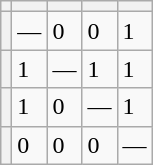<table class="wikitable">
<tr>
<th></th>
<th></th>
<th></th>
<th></th>
<th></th>
</tr>
<tr>
<th></th>
<td>—</td>
<td>0</td>
<td>0</td>
<td>1</td>
</tr>
<tr>
<th></th>
<td>1</td>
<td>—</td>
<td>1</td>
<td>1</td>
</tr>
<tr>
<th></th>
<td>1</td>
<td>0</td>
<td>—</td>
<td>1</td>
</tr>
<tr>
<th></th>
<td>0</td>
<td>0</td>
<td>0</td>
<td>—</td>
</tr>
</table>
